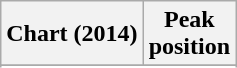<table class="wikitable sortable plainrowheaders">
<tr>
<th>Chart (2014)</th>
<th>Peak<br>position</th>
</tr>
<tr>
</tr>
<tr>
</tr>
<tr>
</tr>
</table>
